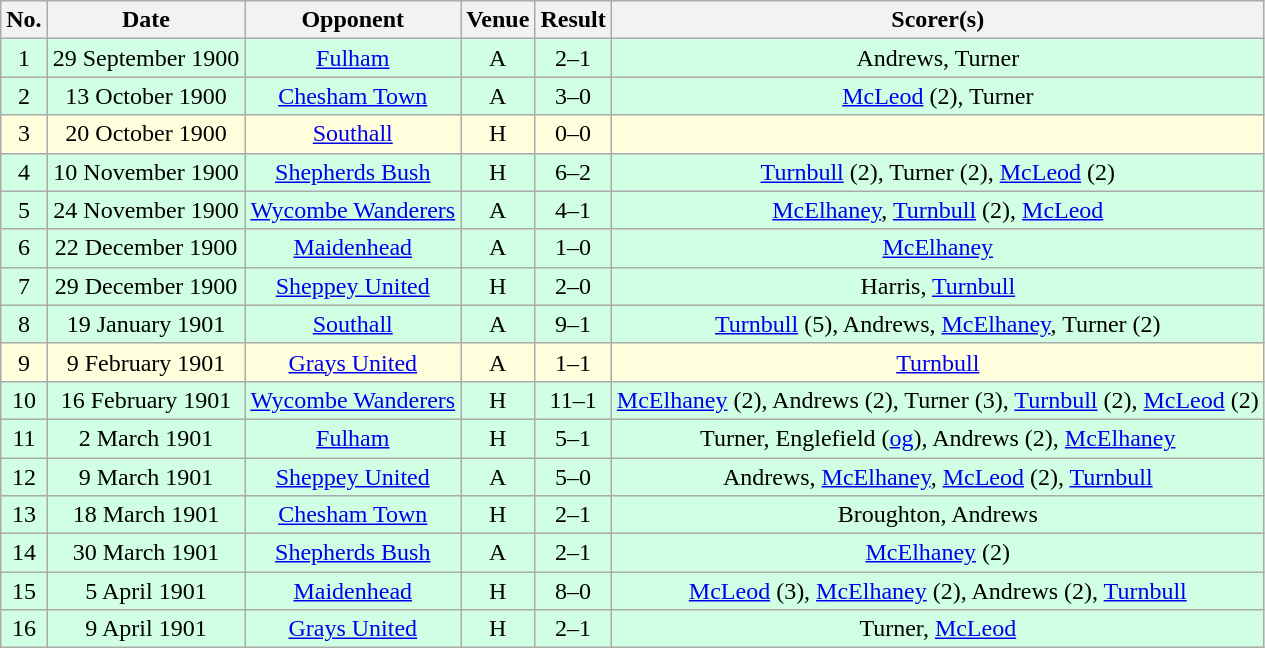<table class="wikitable sortable" style="text-align:center;">
<tr>
<th>No.</th>
<th>Date</th>
<th>Opponent</th>
<th>Venue</th>
<th>Result</th>
<th>Scorer(s)</th>
</tr>
<tr style="background:#d0ffe3;">
<td>1</td>
<td>29 September 1900</td>
<td><a href='#'>Fulham</a></td>
<td>A</td>
<td>2–1</td>
<td>Andrews, Turner</td>
</tr>
<tr style="background:#d0ffe3;">
<td>2</td>
<td>13 October 1900</td>
<td><a href='#'>Chesham Town</a></td>
<td>A</td>
<td>3–0</td>
<td><a href='#'>McLeod</a> (2), Turner</td>
</tr>
<tr style="background:#ffd;">
<td>3</td>
<td>20 October 1900</td>
<td><a href='#'>Southall</a></td>
<td>H</td>
<td>0–0</td>
<td></td>
</tr>
<tr style="background:#d0ffe3;">
<td>4</td>
<td>10 November 1900</td>
<td><a href='#'>Shepherds Bush</a></td>
<td>H</td>
<td>6–2</td>
<td><a href='#'>Turnbull</a> (2), Turner (2), <a href='#'>McLeod</a> (2)</td>
</tr>
<tr style="background:#d0ffe3;">
<td>5</td>
<td>24 November 1900</td>
<td><a href='#'>Wycombe Wanderers</a></td>
<td>A</td>
<td>4–1</td>
<td><a href='#'>McElhaney</a>, <a href='#'>Turnbull</a> (2), <a href='#'>McLeod</a></td>
</tr>
<tr style="background:#d0ffe3;">
<td>6</td>
<td>22 December 1900</td>
<td><a href='#'>Maidenhead</a></td>
<td>A</td>
<td>1–0</td>
<td><a href='#'>McElhaney</a></td>
</tr>
<tr style="background:#d0ffe3;">
<td>7</td>
<td>29 December 1900</td>
<td><a href='#'>Sheppey United</a></td>
<td>H</td>
<td>2–0</td>
<td>Harris, <a href='#'>Turnbull</a></td>
</tr>
<tr style="background:#d0ffe3;">
<td>8</td>
<td>19 January 1901</td>
<td><a href='#'>Southall</a></td>
<td>A</td>
<td>9–1</td>
<td><a href='#'>Turnbull</a> (5), Andrews, <a href='#'>McElhaney</a>, Turner (2)</td>
</tr>
<tr style="background:#ffd;">
<td>9</td>
<td>9 February 1901</td>
<td><a href='#'>Grays United</a></td>
<td>A</td>
<td>1–1</td>
<td><a href='#'>Turnbull</a></td>
</tr>
<tr style="background:#d0ffe3;">
<td>10</td>
<td>16 February 1901</td>
<td><a href='#'>Wycombe Wanderers</a></td>
<td>H</td>
<td>11–1</td>
<td><a href='#'>McElhaney</a> (2), Andrews (2), Turner (3), <a href='#'>Turnbull</a> (2), <a href='#'>McLeod</a> (2)</td>
</tr>
<tr style="background:#d0ffe3;">
<td>11</td>
<td>2 March 1901</td>
<td><a href='#'>Fulham</a></td>
<td>H</td>
<td>5–1</td>
<td>Turner, Englefield (<a href='#'>og</a>), Andrews (2), <a href='#'>McElhaney</a></td>
</tr>
<tr style="background:#d0ffe3;">
<td>12</td>
<td>9 March 1901</td>
<td><a href='#'>Sheppey United</a></td>
<td>A</td>
<td>5–0</td>
<td>Andrews, <a href='#'>McElhaney</a>, <a href='#'>McLeod</a> (2), <a href='#'>Turnbull</a></td>
</tr>
<tr style="background:#d0ffe3;">
<td>13</td>
<td>18 March 1901</td>
<td><a href='#'>Chesham Town</a></td>
<td>H</td>
<td>2–1</td>
<td>Broughton, Andrews</td>
</tr>
<tr style="background:#d0ffe3;">
<td>14</td>
<td>30 March 1901</td>
<td><a href='#'>Shepherds Bush</a></td>
<td>A</td>
<td>2–1</td>
<td><a href='#'>McElhaney</a> (2)</td>
</tr>
<tr style="background:#d0ffe3;">
<td>15</td>
<td>5 April 1901</td>
<td><a href='#'>Maidenhead</a></td>
<td>H</td>
<td>8–0</td>
<td><a href='#'>McLeod</a> (3), <a href='#'>McElhaney</a> (2), Andrews (2), <a href='#'>Turnbull</a></td>
</tr>
<tr style="background:#d0ffe3;">
<td>16</td>
<td>9 April 1901</td>
<td><a href='#'>Grays United</a></td>
<td>H</td>
<td>2–1</td>
<td>Turner, <a href='#'>McLeod</a></td>
</tr>
</table>
